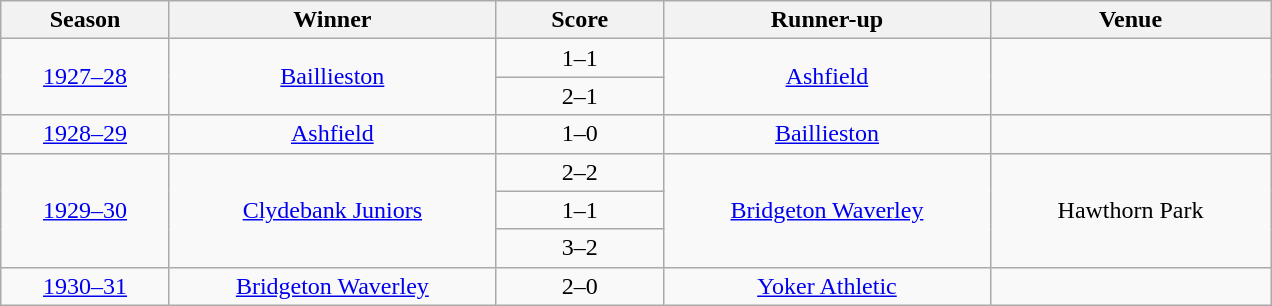<table class="wikitable sortable" style="text-align: center;">
<tr>
<th width="105">Season</th>
<th width="210">Winner</th>
<th width="105">Score</th>
<th width="210">Runner-up</th>
<th width="180">Venue</th>
</tr>
<tr>
<td rowspan = "2"><a href='#'>1927–28</a></td>
<td rowspan = "2"><a href='#'>Baillieston</a></td>
<td>1–1</td>
<td rowspan = "2"><a href='#'>Ashfield</a></td>
<td rowspan = "2"></td>
</tr>
<tr>
<td>2–1</td>
</tr>
<tr>
<td><a href='#'>1928–29</a></td>
<td><a href='#'>Ashfield</a></td>
<td>1–0</td>
<td><a href='#'>Baillieston</a></td>
<td></td>
</tr>
<tr>
<td rowspan = "3"><a href='#'>1929–30</a></td>
<td rowspan = "3"><a href='#'>Clydebank Juniors</a></td>
<td>2–2</td>
<td rowspan = "3"><a href='#'>Bridgeton Waverley</a></td>
<td rowspan = "3">Hawthorn Park</td>
</tr>
<tr>
<td>1–1</td>
</tr>
<tr>
<td>3–2</td>
</tr>
<tr>
<td><a href='#'>1930–31</a></td>
<td><a href='#'>Bridgeton Waverley</a></td>
<td>2–0</td>
<td><a href='#'>Yoker Athletic</a></td>
<td></td>
</tr>
</table>
